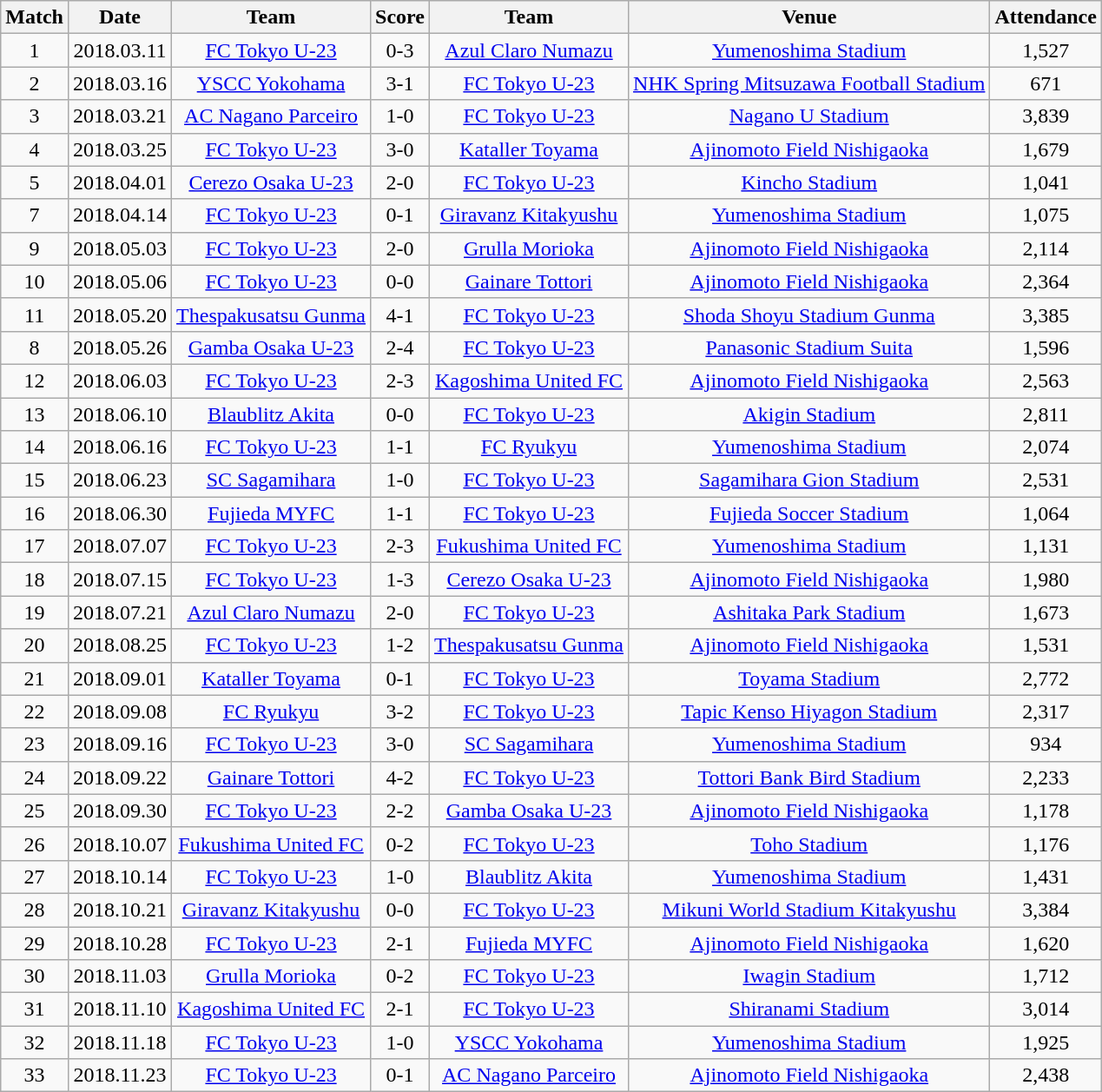<table class="wikitable" style="text-align:center;">
<tr>
<th>Match</th>
<th>Date</th>
<th>Team</th>
<th>Score</th>
<th>Team</th>
<th>Venue</th>
<th>Attendance</th>
</tr>
<tr>
<td>1</td>
<td>2018.03.11</td>
<td><a href='#'>FC Tokyo U-23</a></td>
<td>0-3</td>
<td><a href='#'>Azul Claro Numazu</a></td>
<td><a href='#'>Yumenoshima Stadium</a></td>
<td>1,527</td>
</tr>
<tr>
<td>2</td>
<td>2018.03.16</td>
<td><a href='#'>YSCC Yokohama</a></td>
<td>3-1</td>
<td><a href='#'>FC Tokyo U-23</a></td>
<td><a href='#'>NHK Spring Mitsuzawa Football Stadium</a></td>
<td>671</td>
</tr>
<tr>
<td>3</td>
<td>2018.03.21</td>
<td><a href='#'>AC Nagano Parceiro</a></td>
<td>1-0</td>
<td><a href='#'>FC Tokyo U-23</a></td>
<td><a href='#'>Nagano U Stadium</a></td>
<td>3,839</td>
</tr>
<tr>
<td>4</td>
<td>2018.03.25</td>
<td><a href='#'>FC Tokyo U-23</a></td>
<td>3-0</td>
<td><a href='#'>Kataller Toyama</a></td>
<td><a href='#'>Ajinomoto Field Nishigaoka</a></td>
<td>1,679</td>
</tr>
<tr>
<td>5</td>
<td>2018.04.01</td>
<td><a href='#'>Cerezo Osaka U-23</a></td>
<td>2-0</td>
<td><a href='#'>FC Tokyo U-23</a></td>
<td><a href='#'>Kincho Stadium</a></td>
<td>1,041</td>
</tr>
<tr>
<td>7</td>
<td>2018.04.14</td>
<td><a href='#'>FC Tokyo U-23</a></td>
<td>0-1</td>
<td><a href='#'>Giravanz Kitakyushu</a></td>
<td><a href='#'>Yumenoshima Stadium</a></td>
<td>1,075</td>
</tr>
<tr>
<td>9</td>
<td>2018.05.03</td>
<td><a href='#'>FC Tokyo U-23</a></td>
<td>2-0</td>
<td><a href='#'>Grulla Morioka</a></td>
<td><a href='#'>Ajinomoto Field Nishigaoka</a></td>
<td>2,114</td>
</tr>
<tr>
<td>10</td>
<td>2018.05.06</td>
<td><a href='#'>FC Tokyo U-23</a></td>
<td>0-0</td>
<td><a href='#'>Gainare Tottori</a></td>
<td><a href='#'>Ajinomoto Field Nishigaoka</a></td>
<td>2,364</td>
</tr>
<tr>
<td>11</td>
<td>2018.05.20</td>
<td><a href='#'>Thespakusatsu Gunma</a></td>
<td>4-1</td>
<td><a href='#'>FC Tokyo U-23</a></td>
<td><a href='#'>Shoda Shoyu Stadium Gunma</a></td>
<td>3,385</td>
</tr>
<tr>
<td>8</td>
<td>2018.05.26</td>
<td><a href='#'>Gamba Osaka U-23</a></td>
<td>2-4</td>
<td><a href='#'>FC Tokyo U-23</a></td>
<td><a href='#'>Panasonic Stadium Suita</a></td>
<td>1,596</td>
</tr>
<tr>
<td>12</td>
<td>2018.06.03</td>
<td><a href='#'>FC Tokyo U-23</a></td>
<td>2-3</td>
<td><a href='#'>Kagoshima United FC</a></td>
<td><a href='#'>Ajinomoto Field Nishigaoka</a></td>
<td>2,563</td>
</tr>
<tr>
<td>13</td>
<td>2018.06.10</td>
<td><a href='#'>Blaublitz Akita</a></td>
<td>0-0</td>
<td><a href='#'>FC Tokyo U-23</a></td>
<td><a href='#'>Akigin Stadium</a></td>
<td>2,811</td>
</tr>
<tr>
<td>14</td>
<td>2018.06.16</td>
<td><a href='#'>FC Tokyo U-23</a></td>
<td>1-1</td>
<td><a href='#'>FC Ryukyu</a></td>
<td><a href='#'>Yumenoshima Stadium</a></td>
<td>2,074</td>
</tr>
<tr>
<td>15</td>
<td>2018.06.23</td>
<td><a href='#'>SC Sagamihara</a></td>
<td>1-0</td>
<td><a href='#'>FC Tokyo U-23</a></td>
<td><a href='#'>Sagamihara Gion Stadium</a></td>
<td>2,531</td>
</tr>
<tr>
<td>16</td>
<td>2018.06.30</td>
<td><a href='#'>Fujieda MYFC</a></td>
<td>1-1</td>
<td><a href='#'>FC Tokyo U-23</a></td>
<td><a href='#'>Fujieda Soccer Stadium</a></td>
<td>1,064</td>
</tr>
<tr>
<td>17</td>
<td>2018.07.07</td>
<td><a href='#'>FC Tokyo U-23</a></td>
<td>2-3</td>
<td><a href='#'>Fukushima United FC</a></td>
<td><a href='#'>Yumenoshima Stadium</a></td>
<td>1,131</td>
</tr>
<tr>
<td>18</td>
<td>2018.07.15</td>
<td><a href='#'>FC Tokyo U-23</a></td>
<td>1-3</td>
<td><a href='#'>Cerezo Osaka U-23</a></td>
<td><a href='#'>Ajinomoto Field Nishigaoka</a></td>
<td>1,980</td>
</tr>
<tr>
<td>19</td>
<td>2018.07.21</td>
<td><a href='#'>Azul Claro Numazu</a></td>
<td>2-0</td>
<td><a href='#'>FC Tokyo U-23</a></td>
<td><a href='#'>Ashitaka Park Stadium</a></td>
<td>1,673</td>
</tr>
<tr>
<td>20</td>
<td>2018.08.25</td>
<td><a href='#'>FC Tokyo U-23</a></td>
<td>1-2</td>
<td><a href='#'>Thespakusatsu Gunma</a></td>
<td><a href='#'>Ajinomoto Field Nishigaoka</a></td>
<td>1,531</td>
</tr>
<tr>
<td>21</td>
<td>2018.09.01</td>
<td><a href='#'>Kataller Toyama</a></td>
<td>0-1</td>
<td><a href='#'>FC Tokyo U-23</a></td>
<td><a href='#'>Toyama Stadium</a></td>
<td>2,772</td>
</tr>
<tr>
<td>22</td>
<td>2018.09.08</td>
<td><a href='#'>FC Ryukyu</a></td>
<td>3-2</td>
<td><a href='#'>FC Tokyo U-23</a></td>
<td><a href='#'>Tapic Kenso Hiyagon Stadium</a></td>
<td>2,317</td>
</tr>
<tr>
<td>23</td>
<td>2018.09.16</td>
<td><a href='#'>FC Tokyo U-23</a></td>
<td>3-0</td>
<td><a href='#'>SC Sagamihara</a></td>
<td><a href='#'>Yumenoshima Stadium</a></td>
<td>934</td>
</tr>
<tr>
<td>24</td>
<td>2018.09.22</td>
<td><a href='#'>Gainare Tottori</a></td>
<td>4-2</td>
<td><a href='#'>FC Tokyo U-23</a></td>
<td><a href='#'>Tottori Bank Bird Stadium</a></td>
<td>2,233</td>
</tr>
<tr>
<td>25</td>
<td>2018.09.30</td>
<td><a href='#'>FC Tokyo U-23</a></td>
<td>2-2</td>
<td><a href='#'>Gamba Osaka U-23</a></td>
<td><a href='#'>Ajinomoto Field Nishigaoka</a></td>
<td>1,178</td>
</tr>
<tr>
<td>26</td>
<td>2018.10.07</td>
<td><a href='#'>Fukushima United FC</a></td>
<td>0-2</td>
<td><a href='#'>FC Tokyo U-23</a></td>
<td><a href='#'>Toho Stadium</a></td>
<td>1,176</td>
</tr>
<tr>
<td>27</td>
<td>2018.10.14</td>
<td><a href='#'>FC Tokyo U-23</a></td>
<td>1-0</td>
<td><a href='#'>Blaublitz Akita</a></td>
<td><a href='#'>Yumenoshima Stadium</a></td>
<td>1,431</td>
</tr>
<tr>
<td>28</td>
<td>2018.10.21</td>
<td><a href='#'>Giravanz Kitakyushu</a></td>
<td>0-0</td>
<td><a href='#'>FC Tokyo U-23</a></td>
<td><a href='#'>Mikuni World Stadium Kitakyushu</a></td>
<td>3,384</td>
</tr>
<tr>
<td>29</td>
<td>2018.10.28</td>
<td><a href='#'>FC Tokyo U-23</a></td>
<td>2-1</td>
<td><a href='#'>Fujieda MYFC</a></td>
<td><a href='#'>Ajinomoto Field Nishigaoka</a></td>
<td>1,620</td>
</tr>
<tr>
<td>30</td>
<td>2018.11.03</td>
<td><a href='#'>Grulla Morioka</a></td>
<td>0-2</td>
<td><a href='#'>FC Tokyo U-23</a></td>
<td><a href='#'>Iwagin Stadium</a></td>
<td>1,712</td>
</tr>
<tr>
<td>31</td>
<td>2018.11.10</td>
<td><a href='#'>Kagoshima United FC</a></td>
<td>2-1</td>
<td><a href='#'>FC Tokyo U-23</a></td>
<td><a href='#'>Shiranami Stadium</a></td>
<td>3,014</td>
</tr>
<tr>
<td>32</td>
<td>2018.11.18</td>
<td><a href='#'>FC Tokyo U-23</a></td>
<td>1-0</td>
<td><a href='#'>YSCC Yokohama</a></td>
<td><a href='#'>Yumenoshima Stadium</a></td>
<td>1,925</td>
</tr>
<tr>
<td>33</td>
<td>2018.11.23</td>
<td><a href='#'>FC Tokyo U-23</a></td>
<td>0-1</td>
<td><a href='#'>AC Nagano Parceiro</a></td>
<td><a href='#'>Ajinomoto Field Nishigaoka</a></td>
<td>2,438</td>
</tr>
</table>
